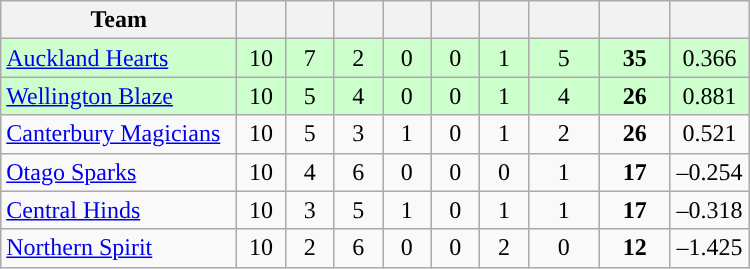<table class="wikitable" style="text-align:center">
<tr>
<th width="150">Team</th>
<th width="25"></th>
<th width="25"></th>
<th width="25"></th>
<th width="25"></th>
<th width="25"></th>
<th width="25"></th>
<th width="40"></th>
<th width="40"></th>
<th width="45"></th>
</tr>
<tr style="background:#cfc">
<td style="text-align:left"><a href='#'>Auckland Hearts</a></td>
<td>10</td>
<td>7</td>
<td>2</td>
<td>0</td>
<td>0</td>
<td>1</td>
<td>5</td>
<td><strong>35</strong></td>
<td>0.366</td>
</tr>
<tr style="background:#cfc">
<td style="text-align:left"><a href='#'>Wellington Blaze</a></td>
<td>10</td>
<td>5</td>
<td>4</td>
<td>0</td>
<td>0</td>
<td>1</td>
<td>4</td>
<td><strong>26</strong></td>
<td>0.881</td>
</tr>
<tr>
<td style="text-align:left"><a href='#'>Canterbury Magicians</a></td>
<td>10</td>
<td>5</td>
<td>3</td>
<td>1</td>
<td>0</td>
<td>1</td>
<td>2</td>
<td><strong>26</strong></td>
<td>0.521</td>
</tr>
<tr>
<td style="text-align:left"><a href='#'>Otago Sparks</a></td>
<td>10</td>
<td>4</td>
<td>6</td>
<td>0</td>
<td>0</td>
<td>0</td>
<td>1</td>
<td><strong>17</strong></td>
<td>–0.254</td>
</tr>
<tr>
<td style="text-align:left"><a href='#'>Central Hinds</a></td>
<td>10</td>
<td>3</td>
<td>5</td>
<td>1</td>
<td>0</td>
<td>1</td>
<td>1</td>
<td><strong>17</strong></td>
<td>–0.318</td>
</tr>
<tr>
<td style="text-align:left"><a href='#'>Northern Spirit</a></td>
<td>10</td>
<td>2</td>
<td>6</td>
<td>0</td>
<td>0</td>
<td>2</td>
<td>0</td>
<td><strong>12</strong></td>
<td>–1.425</td>
</tr>
</table>
